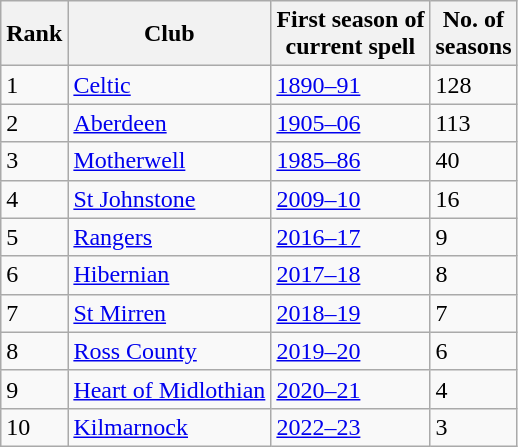<table class="wikitable">
<tr>
<th>Rank</th>
<th>Club</th>
<th>First season of<br>current spell</th>
<th>No. of<br>seasons</th>
</tr>
<tr>
<td>1</td>
<td><a href='#'>Celtic</a></td>
<td><a href='#'>1890–91</a></td>
<td>128</td>
</tr>
<tr>
<td>2</td>
<td><a href='#'>Aberdeen</a></td>
<td><a href='#'>1905–06</a></td>
<td>113</td>
</tr>
<tr>
<td>3</td>
<td><a href='#'>Motherwell</a></td>
<td><a href='#'>1985–86</a></td>
<td>40</td>
</tr>
<tr>
<td>4</td>
<td><a href='#'>St Johnstone</a></td>
<td><a href='#'>2009–10</a></td>
<td>16</td>
</tr>
<tr>
<td>5</td>
<td><a href='#'>Rangers</a></td>
<td><a href='#'>2016–17</a></td>
<td>9</td>
</tr>
<tr>
<td>6</td>
<td><a href='#'>Hibernian</a></td>
<td><a href='#'>2017–18</a></td>
<td>8</td>
</tr>
<tr>
<td>7</td>
<td><a href='#'>St Mirren</a></td>
<td><a href='#'>2018–19</a></td>
<td>7</td>
</tr>
<tr>
<td>8</td>
<td><a href='#'>Ross County</a></td>
<td><a href='#'>2019–20</a></td>
<td>6</td>
</tr>
<tr>
<td>9</td>
<td><a href='#'>Heart of Midlothian</a></td>
<td><a href='#'>2020–21</a></td>
<td>4</td>
</tr>
<tr>
<td>10</td>
<td><a href='#'>Kilmarnock</a></td>
<td><a href='#'>2022–23</a></td>
<td>3</td>
</tr>
</table>
